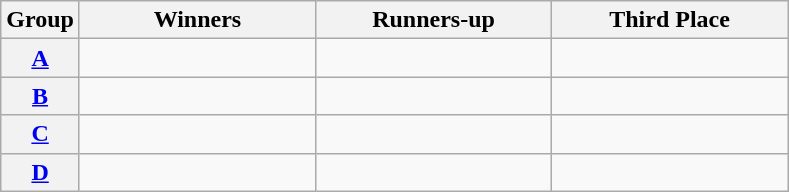<table class=wikitable>
<tr>
<th>Group</th>
<th width=150>Winners</th>
<th width=150>Runners-up</th>
<th width=150>Third Place</th>
</tr>
<tr>
<th><a href='#'>A</a></th>
<td></td>
<td></td>
<td></td>
</tr>
<tr>
<th><a href='#'>B</a></th>
<td></td>
<td></td>
<td></td>
</tr>
<tr>
<th><a href='#'>C</a></th>
<td></td>
<td></td>
<td></td>
</tr>
<tr>
<th><a href='#'>D</a></th>
<td></td>
<td></td>
<td></td>
</tr>
</table>
